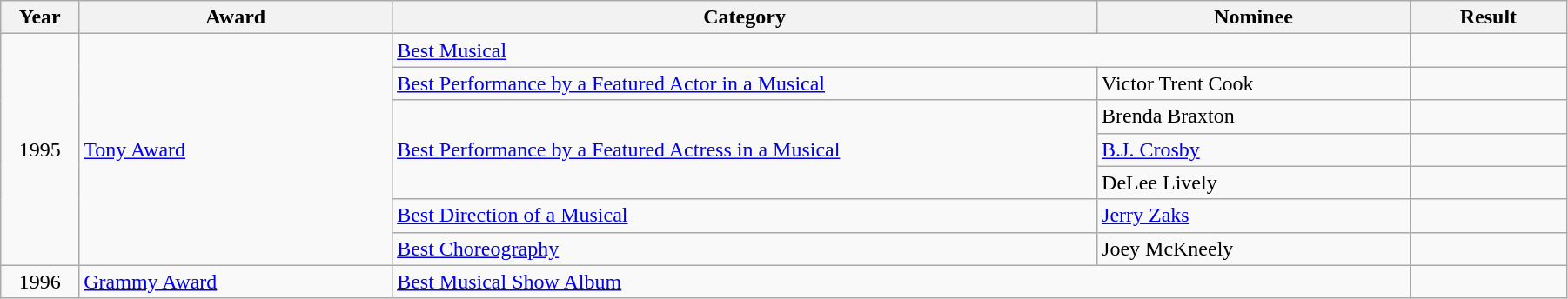<table class="wikitable" width="95%">
<tr>
<th width="5%">Year</th>
<th width="20%">Award</th>
<th width="45%">Category</th>
<th width="20%">Nominee</th>
<th width="10%">Result</th>
</tr>
<tr>
<td rowspan="7" align="center">1995</td>
<td rowspan="7"><a href='#'>Tony Award</a></td>
<td colspan="2"><a href='#'>Best Musical</a></td>
<td></td>
</tr>
<tr>
<td><a href='#'>Best Performance by a Featured Actor in a Musical</a></td>
<td>Victor Trent Cook</td>
<td></td>
</tr>
<tr>
<td rowspan="3"><a href='#'>Best Performance by a Featured Actress in a Musical</a></td>
<td>Brenda Braxton</td>
<td></td>
</tr>
<tr>
<td><a href='#'>B.J. Crosby</a></td>
<td></td>
</tr>
<tr>
<td>DeLee Lively</td>
<td></td>
</tr>
<tr>
<td><a href='#'>Best Direction of a Musical</a></td>
<td><a href='#'>Jerry Zaks</a></td>
<td></td>
</tr>
<tr>
<td><a href='#'>Best Choreography</a></td>
<td>Joey McKneely</td>
<td></td>
</tr>
<tr>
<td align="center">1996</td>
<td><a href='#'>Grammy Award</a></td>
<td colspan="2"><a href='#'>Best Musical Show Album</a></td>
<td></td>
</tr>
</table>
